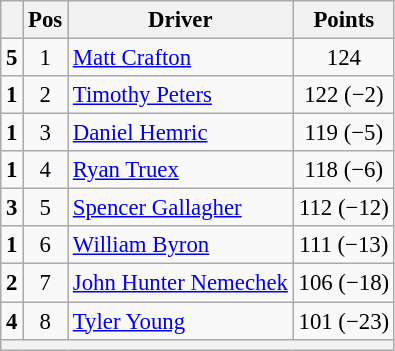<table class="wikitable" style="font-size: 95%;">
<tr>
<th></th>
<th>Pos</th>
<th>Driver</th>
<th>Points</th>
</tr>
<tr>
<td align="left"> <strong>5</strong></td>
<td style="text-align:center;">1</td>
<td><a href='#'>Matt Crafton</a></td>
<td style="text-align:center;">124</td>
</tr>
<tr>
<td align="left"> <strong>1</strong></td>
<td style="text-align:center;">2</td>
<td><a href='#'>Timothy Peters</a></td>
<td style="text-align:center;">122 (−2)</td>
</tr>
<tr>
<td align="left"> <strong>1</strong></td>
<td style="text-align:center;">3</td>
<td><a href='#'>Daniel Hemric</a></td>
<td style="text-align:center;">119 (−5)</td>
</tr>
<tr>
<td align="left"> <strong>1</strong></td>
<td style="text-align:center;">4</td>
<td><a href='#'>Ryan Truex</a></td>
<td style="text-align:center;">118 (−6)</td>
</tr>
<tr>
<td align="left"> <strong>3</strong></td>
<td style="text-align:center;">5</td>
<td><a href='#'>Spencer Gallagher</a></td>
<td style="text-align:center;">112 (−12)</td>
</tr>
<tr>
<td align="left"> <strong>1</strong></td>
<td style="text-align:center;">6</td>
<td><a href='#'>William Byron</a></td>
<td style="text-align:center;">111 (−13)</td>
</tr>
<tr>
<td align="left"> <strong>2</strong></td>
<td style="text-align:center;">7</td>
<td><a href='#'>John Hunter Nemechek</a></td>
<td style="text-align:center;">106 (−18)</td>
</tr>
<tr>
<td align="left"> <strong>4</strong></td>
<td style="text-align:center;">8</td>
<td><a href='#'>Tyler Young</a></td>
<td style="text-align:center;">101 (−23)</td>
</tr>
<tr class="sortbottom">
<th colspan="9"></th>
</tr>
</table>
